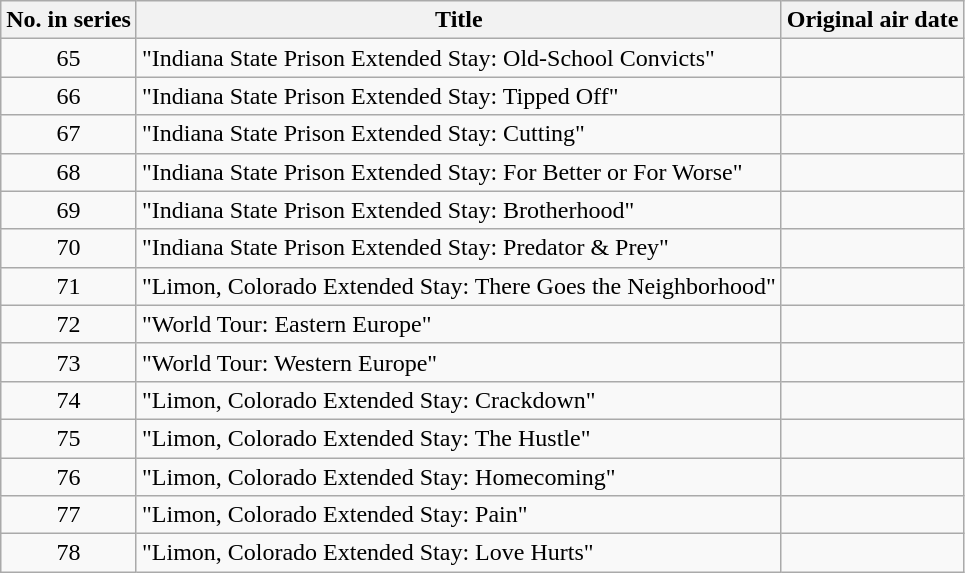<table class="wikitable plainrowheaders" style="text-align:center">
<tr>
<th scope="col">No. in series</th>
<th scope="col">Title</th>
<th scope="col">Original air date</th>
</tr>
<tr>
<td scope="row">65</td>
<td style="text-align:left">"Indiana State Prison Extended Stay: Old-School Convicts"</td>
<td></td>
</tr>
<tr>
<td scope="row">66</td>
<td style="text-align:left">"Indiana State Prison Extended Stay: Tipped Off"</td>
<td></td>
</tr>
<tr>
<td scope="row">67</td>
<td style="text-align:left">"Indiana State Prison Extended Stay: Cutting"</td>
<td></td>
</tr>
<tr>
<td scope="row">68</td>
<td style="text-align:left">"Indiana State Prison Extended Stay: For Better or For Worse"</td>
<td></td>
</tr>
<tr>
<td scope="row">69</td>
<td style="text-align:left">"Indiana State Prison Extended Stay: Brotherhood"</td>
<td></td>
</tr>
<tr>
<td scope="row">70</td>
<td style="text-align:left">"Indiana State Prison Extended Stay: Predator & Prey"</td>
<td></td>
</tr>
<tr>
<td scope="row">71</td>
<td style="text-align:left">"Limon, Colorado Extended Stay: There Goes the Neighborhood"</td>
<td></td>
</tr>
<tr>
<td scope="row">72</td>
<td style="text-align:left">"World Tour: Eastern Europe"</td>
<td></td>
</tr>
<tr>
<td scope="row">73</td>
<td style="text-align:left">"World Tour: Western Europe"</td>
<td></td>
</tr>
<tr>
<td scope="row">74</td>
<td style="text-align:left">"Limon, Colorado Extended Stay: Crackdown"</td>
<td></td>
</tr>
<tr>
<td scope="row">75</td>
<td style="text-align:left">"Limon, Colorado Extended Stay: The Hustle"</td>
<td></td>
</tr>
<tr>
<td scope="row">76</td>
<td style="text-align:left">"Limon, Colorado Extended Stay: Homecoming"</td>
<td></td>
</tr>
<tr>
<td scope="row">77</td>
<td style="text-align:left">"Limon, Colorado Extended Stay: Pain"</td>
<td></td>
</tr>
<tr>
<td scope="row">78</td>
<td style="text-align:left">"Limon, Colorado Extended Stay: Love Hurts"</td>
<td></td>
</tr>
</table>
